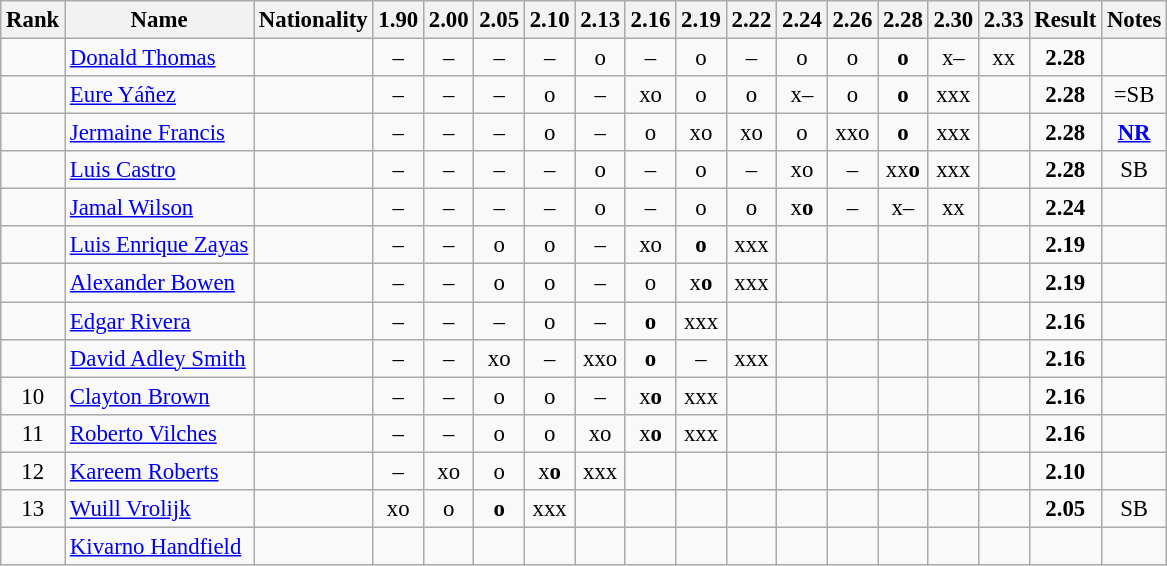<table class="wikitable sortable" style="text-align:center;font-size:95%">
<tr>
<th>Rank</th>
<th>Name</th>
<th>Nationality</th>
<th>1.90</th>
<th>2.00</th>
<th>2.05</th>
<th>2.10</th>
<th>2.13</th>
<th>2.16</th>
<th>2.19</th>
<th>2.22</th>
<th>2.24</th>
<th>2.26</th>
<th>2.28</th>
<th>2.30</th>
<th>2.33</th>
<th>Result</th>
<th>Notes</th>
</tr>
<tr>
<td></td>
<td align=left><a href='#'>Donald Thomas</a></td>
<td align=left></td>
<td>–</td>
<td>–</td>
<td>–</td>
<td>–</td>
<td>o</td>
<td>–</td>
<td>o</td>
<td>–</td>
<td>o</td>
<td>o</td>
<td><strong>o</strong></td>
<td>x–</td>
<td>xx</td>
<td><strong>2.28</strong></td>
<td></td>
</tr>
<tr>
<td></td>
<td align=left><a href='#'>Eure Yáñez</a></td>
<td align=left></td>
<td>–</td>
<td>–</td>
<td>–</td>
<td>o</td>
<td>–</td>
<td>xo</td>
<td>o</td>
<td>o</td>
<td>x–</td>
<td>o</td>
<td><strong>o</strong></td>
<td>xxx</td>
<td></td>
<td><strong>2.28</strong></td>
<td>=SB</td>
</tr>
<tr>
<td></td>
<td align=left><a href='#'>Jermaine Francis</a></td>
<td align=left></td>
<td>–</td>
<td>–</td>
<td>–</td>
<td>o</td>
<td>–</td>
<td>o</td>
<td>xo</td>
<td>xo</td>
<td>o</td>
<td>xxo</td>
<td><strong>o</strong></td>
<td>xxx</td>
<td></td>
<td><strong>2.28</strong></td>
<td><strong><a href='#'>NR</a></strong></td>
</tr>
<tr>
<td></td>
<td align=left><a href='#'>Luis Castro</a></td>
<td align=left></td>
<td>–</td>
<td>–</td>
<td>–</td>
<td>–</td>
<td>o</td>
<td>–</td>
<td>o</td>
<td>–</td>
<td>xo</td>
<td>–</td>
<td>xx<strong>o</strong></td>
<td>xxx</td>
<td></td>
<td><strong>2.28</strong></td>
<td>SB</td>
</tr>
<tr>
<td></td>
<td align=left><a href='#'>Jamal Wilson</a></td>
<td align=left></td>
<td>–</td>
<td>–</td>
<td>–</td>
<td>–</td>
<td>o</td>
<td>–</td>
<td>o</td>
<td>o</td>
<td>x<strong>o</strong></td>
<td>–</td>
<td>x–</td>
<td>xx</td>
<td></td>
<td><strong>2.24</strong></td>
<td></td>
</tr>
<tr>
<td></td>
<td align=left><a href='#'>Luis Enrique Zayas</a></td>
<td align=left></td>
<td>–</td>
<td>–</td>
<td>o</td>
<td>o</td>
<td>–</td>
<td>xo</td>
<td><strong>o</strong></td>
<td>xxx</td>
<td></td>
<td></td>
<td></td>
<td></td>
<td></td>
<td><strong>2.19</strong></td>
<td></td>
</tr>
<tr>
<td></td>
<td align=left><a href='#'>Alexander Bowen</a></td>
<td align=left></td>
<td>–</td>
<td>–</td>
<td>o</td>
<td>o</td>
<td>–</td>
<td>o</td>
<td>x<strong>o</strong></td>
<td>xxx</td>
<td></td>
<td></td>
<td></td>
<td></td>
<td></td>
<td><strong>2.19</strong></td>
<td></td>
</tr>
<tr>
<td></td>
<td align=left><a href='#'>Edgar Rivera</a></td>
<td align=left></td>
<td>–</td>
<td>–</td>
<td>–</td>
<td>o</td>
<td>–</td>
<td><strong>o</strong></td>
<td>xxx</td>
<td></td>
<td></td>
<td></td>
<td></td>
<td></td>
<td></td>
<td><strong>2.16</strong></td>
<td></td>
</tr>
<tr>
<td></td>
<td align=left><a href='#'>David Adley Smith</a></td>
<td align=left></td>
<td>–</td>
<td>–</td>
<td>xo</td>
<td>–</td>
<td>xxo</td>
<td><strong>o</strong></td>
<td>–</td>
<td>xxx</td>
<td></td>
<td></td>
<td></td>
<td></td>
<td></td>
<td><strong>2.16</strong></td>
<td></td>
</tr>
<tr>
<td>10</td>
<td align=left><a href='#'>Clayton Brown</a></td>
<td align=left></td>
<td>–</td>
<td>–</td>
<td>o</td>
<td>o</td>
<td>–</td>
<td>x<strong>o</strong></td>
<td>xxx</td>
<td></td>
<td></td>
<td></td>
<td></td>
<td></td>
<td></td>
<td><strong>2.16</strong></td>
<td></td>
</tr>
<tr>
<td>11</td>
<td align=left><a href='#'>Roberto Vilches</a></td>
<td align=left></td>
<td>–</td>
<td>–</td>
<td>o</td>
<td>o</td>
<td>xo</td>
<td>x<strong>o</strong></td>
<td>xxx</td>
<td></td>
<td></td>
<td></td>
<td></td>
<td></td>
<td></td>
<td><strong>2.16</strong></td>
<td></td>
</tr>
<tr>
<td>12</td>
<td align=left><a href='#'>Kareem Roberts</a></td>
<td align=left></td>
<td>–</td>
<td>xo</td>
<td>o</td>
<td>x<strong>o</strong></td>
<td>xxx</td>
<td></td>
<td></td>
<td></td>
<td></td>
<td></td>
<td></td>
<td></td>
<td></td>
<td><strong>2.10</strong></td>
<td></td>
</tr>
<tr>
<td>13</td>
<td align=left><a href='#'>Wuill Vrolijk</a></td>
<td align=left></td>
<td>xo</td>
<td>o</td>
<td><strong>o</strong></td>
<td>xxx</td>
<td></td>
<td></td>
<td></td>
<td></td>
<td></td>
<td></td>
<td></td>
<td></td>
<td></td>
<td><strong>2.05</strong></td>
<td>SB</td>
</tr>
<tr>
<td></td>
<td align=left><a href='#'>Kivarno Handfield</a></td>
<td align=left></td>
<td></td>
<td></td>
<td></td>
<td></td>
<td></td>
<td></td>
<td></td>
<td></td>
<td></td>
<td></td>
<td></td>
<td></td>
<td></td>
<td><strong></strong></td>
<td></td>
</tr>
</table>
